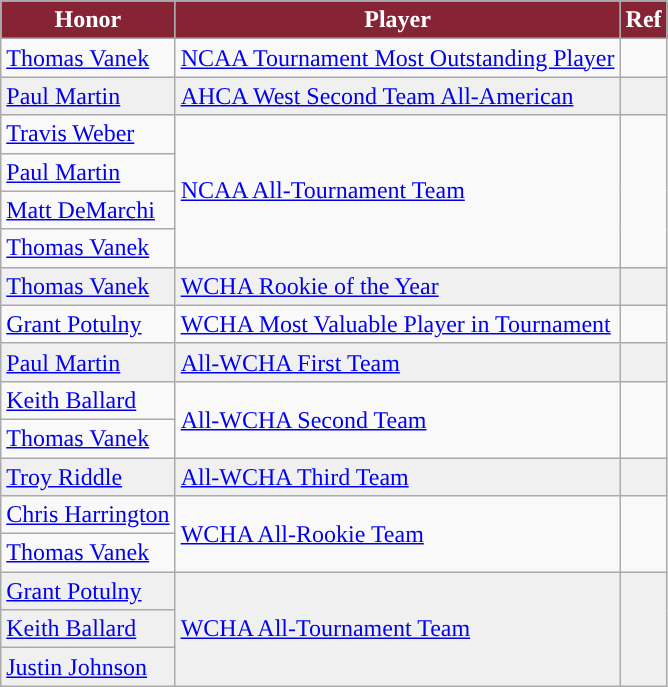<table class="wikitable">
<tr>
<th style="color:white; background:#862334; ">Honor</th>
<th style="color:white; background:#862334; ">Player</th>
<th style="color:white; background:#862334; ">Ref</th>
</tr>
<tr>
<td><a href='#'>Thomas Vanek</a></td>
<td><a href='#'>NCAA Tournament Most Outstanding Player</a></td>
<td></td>
</tr>
<tr bgcolor=f0f0f0>
<td><a href='#'>Paul Martin</a></td>
<td><a href='#'>AHCA West Second Team All-American</a></td>
<td></td>
</tr>
<tr>
<td><a href='#'>Travis Weber</a></td>
<td rowspan=4><a href='#'>NCAA All-Tournament Team</a></td>
<td rowspan=4></td>
</tr>
<tr>
<td><a href='#'>Paul Martin</a></td>
</tr>
<tr>
<td><a href='#'>Matt DeMarchi</a></td>
</tr>
<tr>
<td><a href='#'>Thomas Vanek</a></td>
</tr>
<tr bgcolor=f0f0f0>
<td><a href='#'>Thomas Vanek</a></td>
<td><a href='#'>WCHA Rookie of the Year</a></td>
<td></td>
</tr>
<tr>
<td><a href='#'>Grant Potulny</a></td>
<td><a href='#'>WCHA Most Valuable Player in Tournament</a></td>
<td></td>
</tr>
<tr bgcolor=f0f0f0>
<td><a href='#'>Paul Martin</a></td>
<td><a href='#'>All-WCHA First Team</a></td>
<td></td>
</tr>
<tr>
<td><a href='#'>Keith Ballard</a></td>
<td rowspan=2><a href='#'>All-WCHA Second Team</a></td>
<td rowspan=2></td>
</tr>
<tr>
<td><a href='#'>Thomas Vanek</a></td>
</tr>
<tr bgcolor=f0f0f0>
<td><a href='#'>Troy Riddle</a></td>
<td><a href='#'>All-WCHA Third Team</a></td>
<td></td>
</tr>
<tr>
<td><a href='#'>Chris Harrington</a></td>
<td rowspan=2><a href='#'>WCHA All-Rookie Team</a></td>
<td rowspan=2></td>
</tr>
<tr>
<td><a href='#'>Thomas Vanek</a></td>
</tr>
<tr bgcolor=f0f0f0>
<td><a href='#'>Grant Potulny</a></td>
<td rowspan=3><a href='#'>WCHA All-Tournament Team</a></td>
<td rowspan=3></td>
</tr>
<tr bgcolor=f0f0f0>
<td><a href='#'>Keith Ballard</a></td>
</tr>
<tr bgcolor=f0f0f0>
<td><a href='#'>Justin Johnson</a></td>
</tr>
</table>
